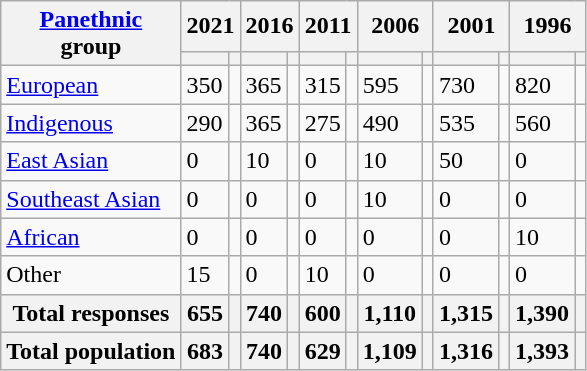<table class="wikitable collapsible sortable">
<tr>
<th rowspan="2"><a href='#'>Panethnic</a><br>group</th>
<th colspan="2">2021</th>
<th colspan="2">2016</th>
<th colspan="2">2011</th>
<th colspan="2">2006</th>
<th colspan="2">2001</th>
<th colspan="2">1996</th>
</tr>
<tr>
<th><a href='#'></a></th>
<th></th>
<th></th>
<th></th>
<th></th>
<th></th>
<th></th>
<th></th>
<th></th>
<th></th>
<th></th>
<th></th>
</tr>
<tr>
<td><a href='#'>European</a></td>
<td>350</td>
<td></td>
<td>365</td>
<td></td>
<td>315</td>
<td></td>
<td>595</td>
<td></td>
<td>730</td>
<td></td>
<td>820</td>
<td></td>
</tr>
<tr>
<td><a href='#'>Indigenous</a></td>
<td>290</td>
<td></td>
<td>365</td>
<td></td>
<td>275</td>
<td></td>
<td>490</td>
<td></td>
<td>535</td>
<td></td>
<td>560</td>
<td></td>
</tr>
<tr>
<td><a href='#'>East Asian</a></td>
<td>0</td>
<td></td>
<td>10</td>
<td></td>
<td>0</td>
<td></td>
<td>10</td>
<td></td>
<td>50</td>
<td></td>
<td>0</td>
<td></td>
</tr>
<tr>
<td><a href='#'>Southeast Asian</a></td>
<td>0</td>
<td></td>
<td>0</td>
<td></td>
<td>0</td>
<td></td>
<td>10</td>
<td></td>
<td>0</td>
<td></td>
<td>0</td>
<td></td>
</tr>
<tr>
<td><a href='#'>African</a></td>
<td>0</td>
<td></td>
<td>0</td>
<td></td>
<td>0</td>
<td></td>
<td>0</td>
<td></td>
<td>0</td>
<td></td>
<td>10</td>
<td></td>
</tr>
<tr>
<td>Other</td>
<td>15</td>
<td></td>
<td>0</td>
<td></td>
<td>10</td>
<td></td>
<td>0</td>
<td></td>
<td>0</td>
<td></td>
<td>0</td>
<td></td>
</tr>
<tr>
<th>Total responses</th>
<th>655</th>
<th></th>
<th>740</th>
<th></th>
<th>600</th>
<th></th>
<th>1,110</th>
<th></th>
<th>1,315</th>
<th></th>
<th>1,390</th>
<th></th>
</tr>
<tr>
<th>Total population</th>
<th>683</th>
<th></th>
<th>740</th>
<th></th>
<th>629</th>
<th></th>
<th>1,109</th>
<th></th>
<th>1,316</th>
<th></th>
<th>1,393</th>
<th></th>
</tr>
</table>
